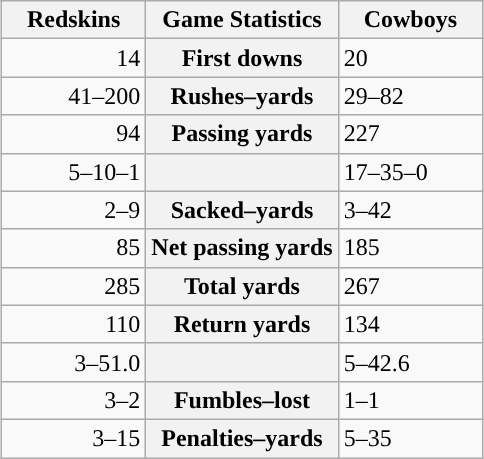<table class="wikitable" style="margin: 1em auto 1em auto">
<tr>
<th style="width:30%;">Redskins</th>
<th style="width:40%;">Game Statistics</th>
<th style="width:30%;">Cowboys</th>
</tr>
<tr>
<td style="text-align:right;">14</td>
<th>First downs</th>
<td>20</td>
</tr>
<tr>
<td style="text-align:right;">41–200</td>
<th>Rushes–yards</th>
<td>29–82</td>
</tr>
<tr>
<td style="text-align:right;">94</td>
<th>Passing yards</th>
<td>227</td>
</tr>
<tr>
<td style="text-align:right;">5–10–1</td>
<th></th>
<td>17–35–0</td>
</tr>
<tr>
<td style="text-align:right;">2–9</td>
<th>Sacked–yards</th>
<td>3–42</td>
</tr>
<tr>
<td style="text-align:right;">85</td>
<th>Net passing yards</th>
<td>185</td>
</tr>
<tr>
<td style="text-align:right;">285</td>
<th>Total yards</th>
<td>267</td>
</tr>
<tr>
<td style="text-align:right;">110</td>
<th>Return yards</th>
<td>134</td>
</tr>
<tr>
<td style="text-align:right;">3–51.0</td>
<th></th>
<td>5–42.6</td>
</tr>
<tr>
<td style="text-align:right;">3–2</td>
<th>Fumbles–lost</th>
<td>1–1</td>
</tr>
<tr>
<td style="text-align:right;">3–15</td>
<th>Penalties–yards</th>
<td>5–35</td>
</tr>
</table>
